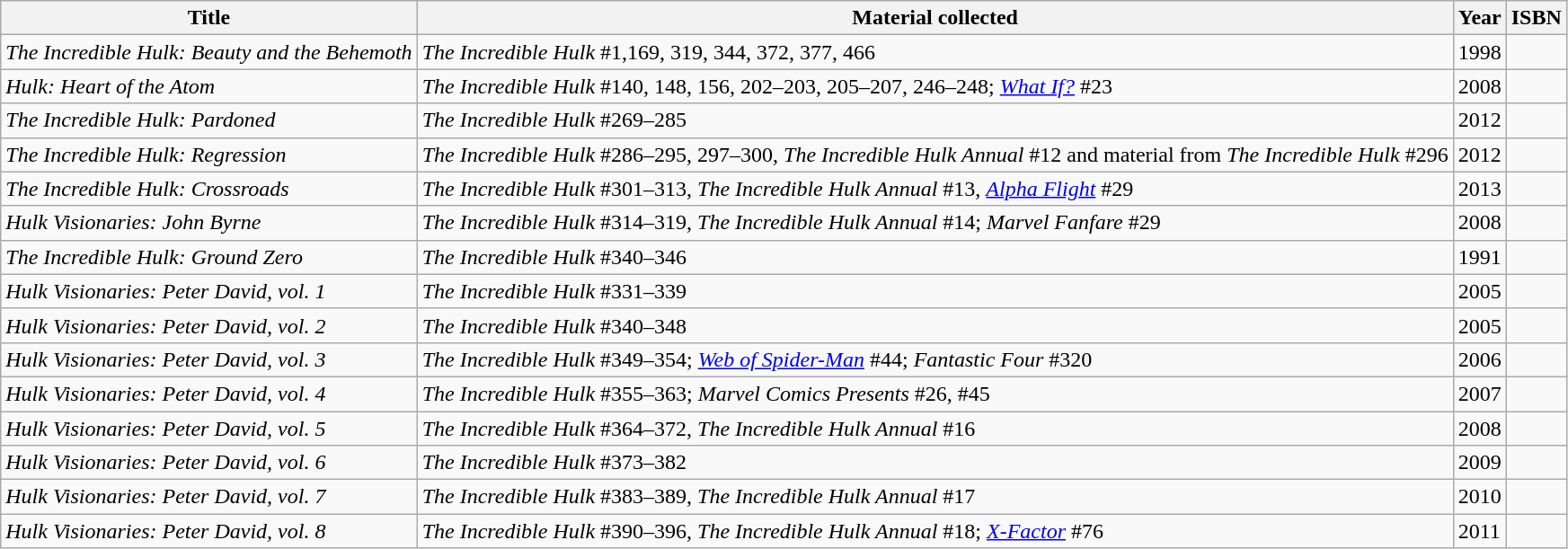<table class="wikitable sortable">
<tr>
<th>Title</th>
<th>Material collected</th>
<th>Year</th>
<th>ISBN</th>
</tr>
<tr>
<td><em>The Incredible Hulk: Beauty and the Behemoth</em></td>
<td><em>The Incredible Hulk</em> #1,169, 319, 344, 372, 377, 466</td>
<td>1998</td>
<td></td>
</tr>
<tr>
<td><em>Hulk: Heart of the Atom</em></td>
<td><em>The Incredible Hulk</em> #140, 148, 156, 202–203, 205–207, 246–248; <em><a href='#'>What If?</a></em> #23</td>
<td>2008</td>
<td></td>
</tr>
<tr>
<td><em>The Incredible Hulk: Pardoned</em></td>
<td><em>The Incredible Hulk</em> #269–285</td>
<td>2012</td>
<td></td>
</tr>
<tr>
<td><em>The Incredible Hulk: Regression</em></td>
<td><em>The Incredible Hulk</em> #286–295, 297–300, <em>The Incredible Hulk Annual</em> #12 and material from <em>The Incredible Hulk</em> #296</td>
<td>2012</td>
<td></td>
</tr>
<tr>
<td><em>The Incredible Hulk: Crossroads</em></td>
<td><em>The Incredible Hulk</em> #301–313, <em>The Incredible Hulk Annual</em> #13, <em><a href='#'>Alpha Flight</a></em> #29</td>
<td>2013</td>
<td></td>
</tr>
<tr>
<td><em>Hulk Visionaries: John Byrne</em></td>
<td><em>The Incredible Hulk</em> #314–319, <em>The Incredible Hulk Annual</em> #14; <em>Marvel Fanfare</em> #29</td>
<td>2008</td>
<td></td>
</tr>
<tr>
<td><em>The Incredible Hulk: Ground Zero</em></td>
<td><em>The Incredible Hulk</em> #340–346</td>
<td>1991</td>
<td></td>
</tr>
<tr>
<td><em>Hulk Visionaries: Peter David, vol. 1</em></td>
<td><em>The Incredible Hulk</em> #331–339</td>
<td>2005</td>
<td></td>
</tr>
<tr>
<td><em>Hulk Visionaries: Peter David, vol. 2</em></td>
<td><em>The Incredible Hulk</em> #340–348</td>
<td>2005</td>
<td></td>
</tr>
<tr>
<td><em>Hulk Visionaries: Peter David, vol. 3</em></td>
<td><em>The Incredible Hulk</em> #349–354; <em><a href='#'>Web of Spider-Man</a></em> #44; <em>Fantastic Four</em> #320</td>
<td>2006</td>
<td></td>
</tr>
<tr>
<td><em>Hulk Visionaries: Peter David, vol. 4</em></td>
<td><em>The Incredible Hulk</em> #355–363; <em>Marvel Comics Presents</em> #26, #45</td>
<td>2007</td>
<td></td>
</tr>
<tr>
<td><em>Hulk Visionaries: Peter David, vol. 5</em></td>
<td><em>The Incredible Hulk</em> #364–372, <em>The Incredible Hulk Annual</em> #16</td>
<td>2008</td>
<td></td>
</tr>
<tr>
<td><em>Hulk Visionaries: Peter David, vol. 6</em></td>
<td><em>The Incredible Hulk</em> #373–382</td>
<td>2009</td>
<td></td>
</tr>
<tr>
<td><em>Hulk Visionaries: Peter David, vol. 7</em></td>
<td><em>The Incredible Hulk</em> #383–389, <em>The Incredible Hulk Annual</em> #17</td>
<td>2010</td>
<td></td>
</tr>
<tr>
<td><em>Hulk Visionaries: Peter David, vol. 8</em></td>
<td><em>The Incredible Hulk</em> #390–396, <em>The Incredible Hulk Annual</em> #18; <em><a href='#'>X-Factor</a></em> #76</td>
<td>2011</td>
<td></td>
</tr>
</table>
